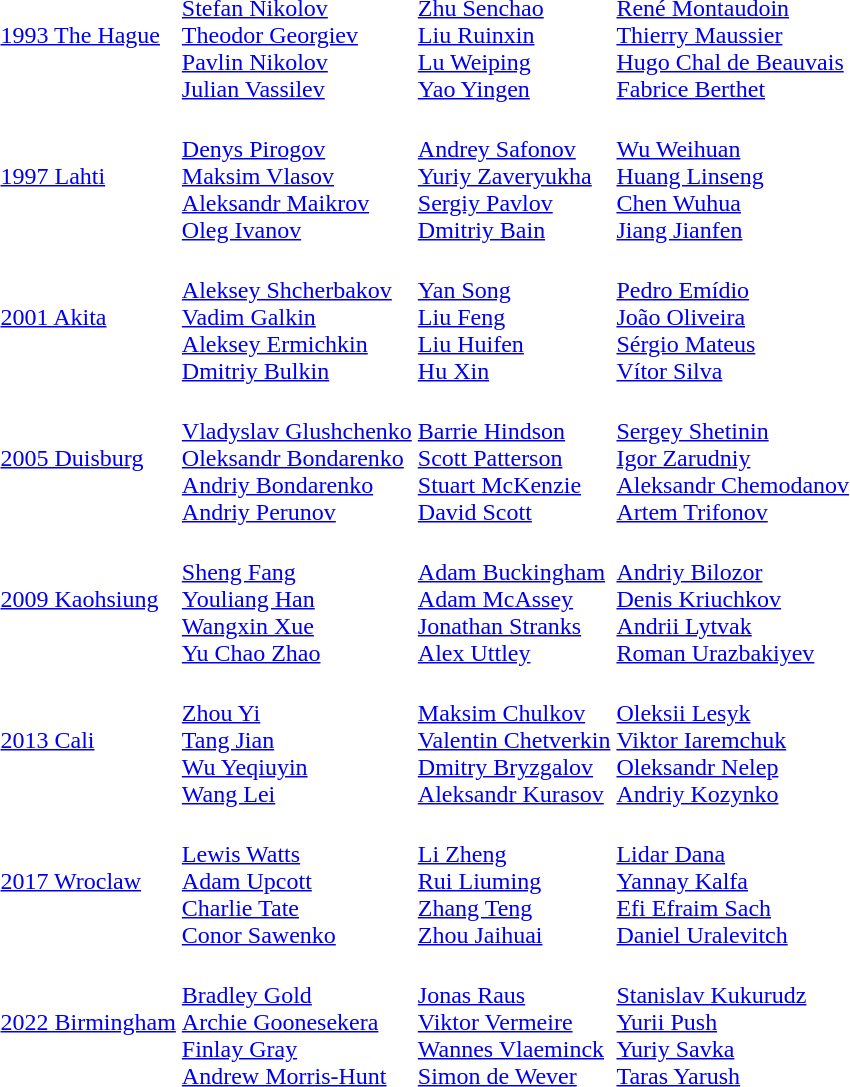<table>
<tr>
<td><a href='#'>1993 The Hague</a></td>
<td><br><a href='#'>Stefan Nikolov</a><br><a href='#'>Theodor Georgiev</a><br><a href='#'>Pavlin Nikolov</a><br><a href='#'>Julian Vassilev</a></td>
<td><br><a href='#'>Zhu Senchao</a><br><a href='#'>Liu Ruinxin</a><br><a href='#'>Lu Weiping</a><br><a href='#'>Yao Yingen</a></td>
<td><br><a href='#'>René Montaudoin</a><br><a href='#'>Thierry Maussier</a><br><a href='#'>Hugo Chal de Beauvais</a><br><a href='#'>Fabrice Berthet</a></td>
</tr>
<tr>
<td><a href='#'>1997 Lahti</a></td>
<td><br><a href='#'>Denys Pirogov</a><br><a href='#'>Maksim Vlasov</a><br><a href='#'>Aleksandr Maikrov</a><br><a href='#'>Oleg Ivanov</a></td>
<td><br><a href='#'>Andrey Safonov</a><br><a href='#'>Yuriy Zaveryukha</a><br><a href='#'>Sergiy Pavlov</a><br><a href='#'>Dmitriy Bain</a></td>
<td><br><a href='#'>Wu Weihuan</a><br><a href='#'>Huang Linseng</a><br><a href='#'>Chen Wuhua</a><br><a href='#'>Jiang Jianfen</a></td>
</tr>
<tr>
<td><a href='#'>2001 Akita</a></td>
<td><br><a href='#'>Aleksey Shcherbakov</a><br><a href='#'>Vadim Galkin</a><br><a href='#'>Aleksey Ermichkin</a><br><a href='#'>Dmitriy Bulkin</a></td>
<td><br><a href='#'>Yan Song</a><br><a href='#'>Liu Feng</a><br><a href='#'>Liu Huifen</a><br><a href='#'>Hu Xin</a></td>
<td><br><a href='#'>Pedro Emídio</a><br><a href='#'>João Oliveira</a><br><a href='#'>Sérgio Mateus</a><br><a href='#'>Vítor Silva</a></td>
</tr>
<tr>
<td><a href='#'>2005 Duisburg</a></td>
<td><br> <a href='#'>Vladyslav Glushchenko</a><br><a href='#'>Oleksandr Bondarenko</a><br><a href='#'>Andriy Bondarenko</a> <br><a href='#'>Andriy Perunov</a></td>
<td><br> <a href='#'>Barrie Hindson</a><br><a href='#'>Scott Patterson</a><br><a href='#'>Stuart McKenzie</a><br><a href='#'>David Scott</a></td>
<td><br><a href='#'>Sergey Shetinin</a><br><a href='#'>Igor Zarudniy</a><br><a href='#'>Aleksandr Chemodanov</a><br><a href='#'>Artem Trifonov</a></td>
</tr>
<tr>
<td><a href='#'>2009 Kaohsiung</a></td>
<td><br><a href='#'>Sheng Fang</a><br><a href='#'>Youliang Han</a><br><a href='#'>Wangxin Xue</a><br><a href='#'>Yu Chao Zhao</a></td>
<td><br><a href='#'>Adam Buckingham</a><br><a href='#'>Adam McAssey</a><br><a href='#'>Jonathan Stranks</a><br><a href='#'>Alex Uttley</a></td>
<td><br><a href='#'>Andriy Bilozor</a><br><a href='#'>Denis Kriuchkov</a><br><a href='#'>Andrii Lytvak</a><br><a href='#'>Roman Urazbakiyev</a></td>
</tr>
<tr>
<td><a href='#'>2013 Cali</a></td>
<td><br><a href='#'>Zhou Yi</a><br><a href='#'>Tang Jian</a><br><a href='#'>Wu Yeqiuyin</a><br><a href='#'>Wang Lei</a></td>
<td><br><a href='#'>Maksim Chulkov</a><br><a href='#'>Valentin Chetverkin</a> <br><a href='#'>Dmitry Bryzgalov</a><br><a href='#'>Aleksandr Kurasov</a></td>
<td><br><a href='#'>Oleksii Lesyk</a><br><a href='#'>Viktor Iaremchuk</a><br><a href='#'>Oleksandr Nelep</a><br><a href='#'>Andriy Kozynko</a></td>
</tr>
<tr>
<td><a href='#'>2017 Wroclaw</a></td>
<td><br><a href='#'>Lewis Watts</a><br><a href='#'>Adam Upcott</a><br><a href='#'>Charlie Tate</a><br><a href='#'>Conor Sawenko</a></td>
<td><br><a href='#'>Li Zheng</a><br><a href='#'>Rui Liuming</a><br><a href='#'>Zhang Teng</a><br><a href='#'>Zhou Jaihuai</a></td>
<td><br><a href='#'>Lidar Dana</a><br><a href='#'>Yannay Kalfa</a><br><a href='#'>Efi Efraim Sach</a><br><a href='#'>Daniel Uralevitch</a></td>
</tr>
<tr>
<td><a href='#'>2022 Birmingham</a></td>
<td><br><a href='#'>Bradley Gold</a> <br> <a href='#'>Archie Goonesekera</a> <br> <a href='#'>Finlay Gray</a> <br> <a href='#'>Andrew Morris-Hunt</a></td>
<td><br><a href='#'>Jonas Raus</a> <br><a href='#'>Viktor Vermeire</a> <br> <a href='#'>Wannes Vlaeminck</a> <br> <a href='#'>Simon de Wever</a></td>
<td><br><a href='#'>Stanislav Kukurudz</a> <br> <a href='#'>Yurii Push</a> <br> <a href='#'>Yuriy Savka</a> <br> <a href='#'>Taras Yarush</a></td>
</tr>
</table>
